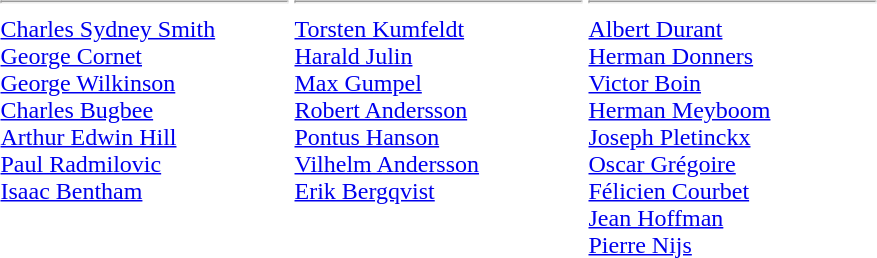<table>
<tr valign=top>
<td style="width:12em"> <hr> <a href='#'>Charles Sydney Smith</a><br><a href='#'>George Cornet</a><br><a href='#'>George Wilkinson</a><br><a href='#'>Charles Bugbee</a><br><a href='#'>Arthur Edwin Hill</a><br><a href='#'>Paul Radmilovic</a><br><a href='#'>Isaac Bentham</a></td>
<td style="width:12em"> <hr> <a href='#'>Torsten Kumfeldt</a><br><a href='#'>Harald Julin</a><br><a href='#'>Max Gumpel</a><br><a href='#'>Robert Andersson</a><br><a href='#'>Pontus Hanson</a><br><a href='#'>Vilhelm Andersson</a><br><a href='#'>Erik Bergqvist</a></td>
<td style="width:12em"> <hr> <a href='#'>Albert Durant</a><br><a href='#'>Herman Donners</a><br><a href='#'>Victor Boin</a><br><a href='#'>Herman Meyboom</a><br><a href='#'>Joseph Pletinckx</a><br><a href='#'>Oscar Grégoire</a><br><a href='#'>Félicien Courbet</a><br><a href='#'>Jean Hoffman</a><br><a href='#'>Pierre Nijs</a></td>
</tr>
</table>
